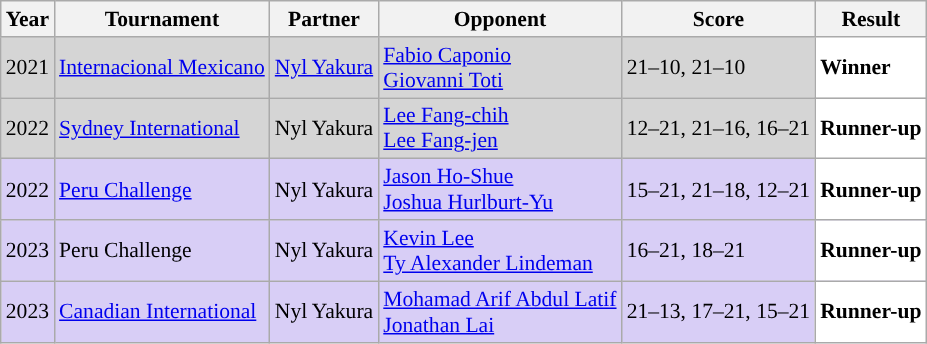<table class="sortable wikitable" style="font-size: 90%;">
<tr>
<th>Year</th>
<th>Tournament</th>
<th>Partner</th>
<th>Opponent</th>
<th>Score</th>
<th>Result</th>
</tr>
<tr style="background:#D5D5D5">
<td align="center">2021</td>
<td align="left"><a href='#'>Internacional Mexicano</a></td>
<td align="left"> <a href='#'>Nyl Yakura</a></td>
<td align="left"> <a href='#'>Fabio Caponio</a><br> <a href='#'>Giovanni Toti</a></td>
<td align="left">21–10, 21–10</td>
<td style="text-align:left; background:white"> <strong>Winner</strong></td>
</tr>
<tr style="background:#D5D5D5">
<td align="center">2022</td>
<td align="left"><a href='#'>Sydney International</a></td>
<td align="left"> Nyl Yakura</td>
<td align="left"> <a href='#'>Lee Fang-chih</a><br> <a href='#'>Lee Fang-jen</a></td>
<td align="left">12–21, 21–16, 16–21</td>
<td style="text-align:left; background:white"> <strong>Runner-up</strong></td>
</tr>
<tr style="background:#D8CEF6">
<td align="center">2022</td>
<td align="left"><a href='#'>Peru Challenge</a></td>
<td align="left"> Nyl Yakura</td>
<td align="left"> <a href='#'>Jason Ho-Shue</a><br> <a href='#'>Joshua Hurlburt-Yu</a></td>
<td align="left">15–21, 21–18, 12–21</td>
<td style="text-align:left; background:white"> <strong>Runner-up</strong></td>
</tr>
<tr style="background:#D8CEF6">
<td align="center">2023</td>
<td align="left">Peru Challenge</td>
<td align="left"> Nyl Yakura</td>
<td align="left"> <a href='#'>Kevin Lee</a><br> <a href='#'>Ty Alexander Lindeman</a></td>
<td align="left">16–21, 18–21</td>
<td style="text-align:left; background:white"> <strong>Runner-up</strong></td>
</tr>
<tr style="background:#D8CEF6">
<td align="center">2023</td>
<td align="left"><a href='#'>Canadian International</a></td>
<td align="left"> Nyl Yakura</td>
<td align="left"> <a href='#'>Mohamad Arif Abdul Latif</a><br> <a href='#'>Jonathan Lai</a></td>
<td align="left">21–13, 17–21, 15–21</td>
<td style="text-align:left; background:white"> <strong>Runner-up</strong></td>
</tr>
</table>
